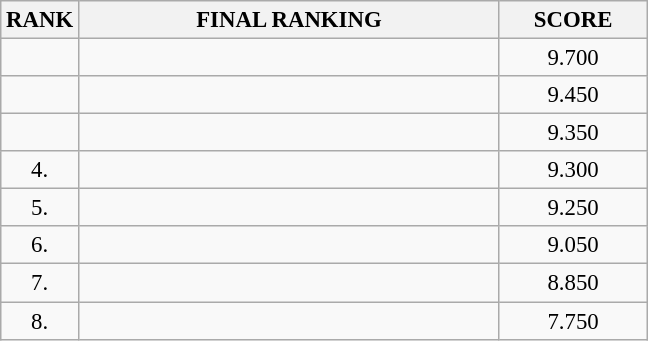<table class="wikitable" style="font-size:95%;">
<tr>
<th>RANK</th>
<th align="left" style="width: 18em">FINAL RANKING</th>
<th align="center" style="width: 6em">SCORE</th>
</tr>
<tr>
<td align="center"></td>
<td></td>
<td align="center">9.700</td>
</tr>
<tr>
<td align="center"></td>
<td></td>
<td align="center">9.450</td>
</tr>
<tr>
<td align="center"></td>
<td></td>
<td align="center">9.350</td>
</tr>
<tr>
<td align="center">4.</td>
<td></td>
<td align="center">9.300</td>
</tr>
<tr>
<td align="center">5.</td>
<td></td>
<td align="center">9.250</td>
</tr>
<tr>
<td align="center">6.</td>
<td></td>
<td align="center">9.050</td>
</tr>
<tr>
<td align="center">7.</td>
<td></td>
<td align="center">8.850</td>
</tr>
<tr>
<td align="center">8.</td>
<td></td>
<td align="center">7.750</td>
</tr>
</table>
